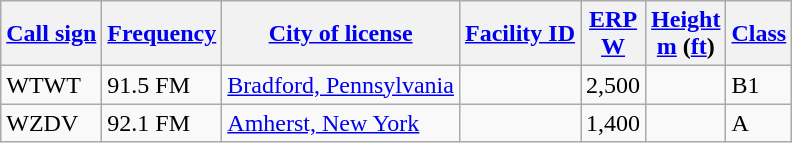<table class="wikitable sortable">
<tr>
<th><a href='#'>Call sign</a></th>
<th data-sort-type="number"><a href='#'>Frequency</a></th>
<th><a href='#'>City of license</a></th>
<th data-sort-type="number"><a href='#'>Facility ID</a></th>
<th data-sort-type="number"><a href='#'>ERP</a><br><a href='#'>W</a></th>
<th data-sort-type="number"><a href='#'>Height</a><br><a href='#'>m</a> (<a href='#'>ft</a>)</th>
<th><a href='#'>Class</a></th>
</tr>
<tr>
<td>WTWT</td>
<td>91.5 FM</td>
<td><a href='#'>Bradford, Pennsylvania</a></td>
<td></td>
<td>2,500</td>
<td></td>
<td>B1</td>
</tr>
<tr>
<td>WZDV</td>
<td>92.1 FM</td>
<td><a href='#'>Amherst, New York</a></td>
<td></td>
<td>1,400</td>
<td></td>
<td>A</td>
</tr>
</table>
